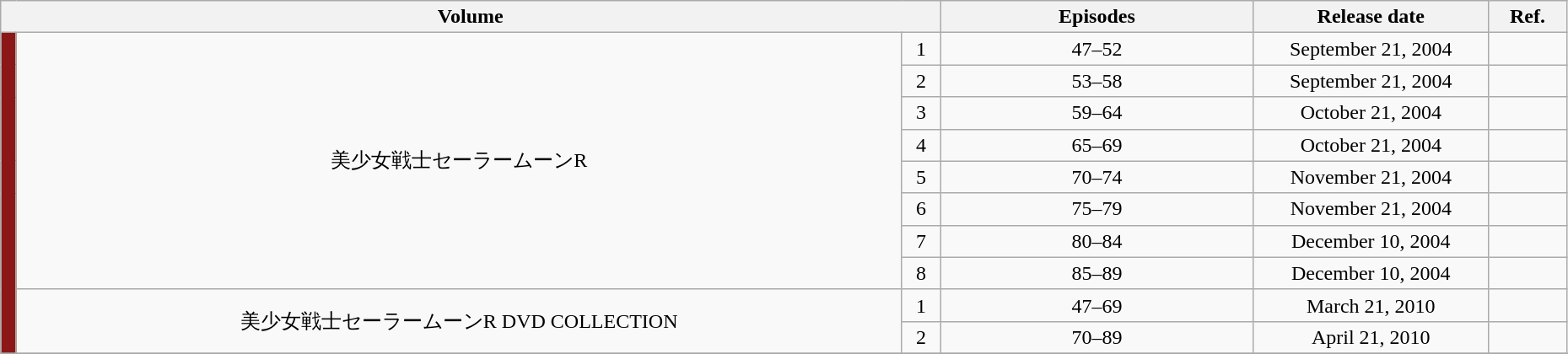<table class="wikitable" style="text-align: center; width: 98%;">
<tr>
<th colspan="3">Volume</th>
<th width="20%">Episodes</th>
<th width="15%">Release date</th>
<th width="5%">Ref.</th>
</tr>
<tr>
<td rowspan="10" width="1%" style="background: #8C1717;"></td>
<td rowspan="8">美少女戦士セーラームーンR</td>
<td>1</td>
<td>47–52</td>
<td>September 21, 2004</td>
<td></td>
</tr>
<tr>
<td>2</td>
<td>53–58</td>
<td>September 21, 2004</td>
<td></td>
</tr>
<tr>
<td>3</td>
<td>59–64</td>
<td>October 21, 2004</td>
<td></td>
</tr>
<tr>
<td>4</td>
<td>65–69</td>
<td>October 21, 2004</td>
<td></td>
</tr>
<tr>
<td>5</td>
<td>70–74</td>
<td>November 21, 2004</td>
<td></td>
</tr>
<tr>
<td>6</td>
<td>75–79</td>
<td>November 21, 2004</td>
<td></td>
</tr>
<tr>
<td>7</td>
<td>80–84</td>
<td>December 10, 2004</td>
<td></td>
</tr>
<tr>
<td>8</td>
<td>85–89</td>
<td>December 10, 2004</td>
<td></td>
</tr>
<tr>
<td rowspan="2">美少女戦士セーラームーンR DVD COLLECTION</td>
<td>1</td>
<td>47–69</td>
<td>March 21, 2010</td>
<td></td>
</tr>
<tr>
<td>2</td>
<td>70–89</td>
<td>April 21, 2010</td>
<td></td>
</tr>
<tr>
</tr>
</table>
